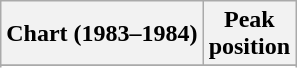<table class="wikitable sortable plainrowheaders" style="text-align:center">
<tr>
<th scope="col">Chart (1983–1984)</th>
<th scope="col">Peak<br>position</th>
</tr>
<tr>
</tr>
<tr>
</tr>
<tr>
</tr>
<tr>
</tr>
<tr>
</tr>
<tr>
</tr>
<tr>
</tr>
</table>
